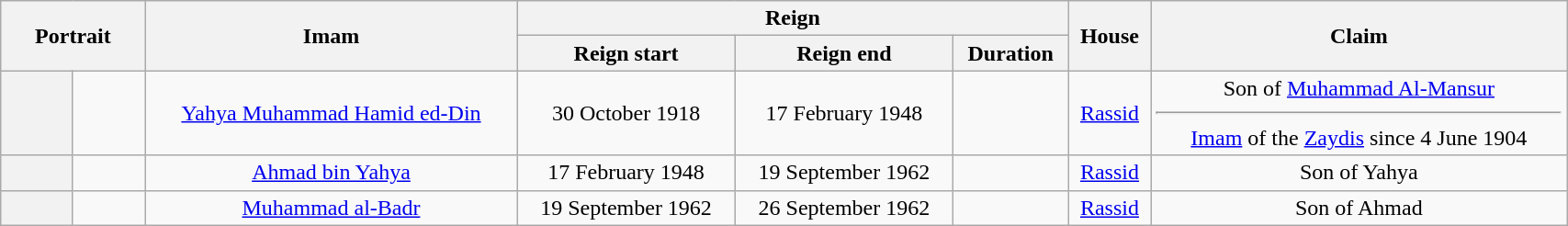<table class="wikitable" style="text-align:center; border:1px #aaf solid; width:90%;">
<tr>
<th rowspan="2" colspan="2" width="80px">Portrait</th>
<th rowspan="2">Imam<br></th>
<th colspan="3">Reign</th>
<th rowspan="2">House</th>
<th rowspan="2">Claim</th>
</tr>
<tr>
<th>Reign start</th>
<th>Reign end</th>
<th>Duration</th>
</tr>
<tr>
<th></th>
<td></td>
<td><a href='#'>Yahya Muhammad Hamid ed-Din</a><br></td>
<td>30 October 1918</td>
<td>17 February 1948<br></td>
<td></td>
<td><a href='#'>Rassid</a></td>
<td>Son of <a href='#'>Muhammad Al-Mansur</a> <hr> <a href='#'>Imam</a> of the <a href='#'>Zaydis</a> since 4 June 1904</td>
</tr>
<tr>
<th></th>
<td></td>
<td><a href='#'>Ahmad bin Yahya</a><br></td>
<td>17 February 1948</td>
<td>19 September 1962</td>
<td></td>
<td><a href='#'>Rassid</a></td>
<td>Son of Yahya</td>
</tr>
<tr>
<th></th>
<td></td>
<td><a href='#'>Muhammad al-Badr</a><br></td>
<td>19 September 1962</td>
<td>26 September 1962<br></td>
<td></td>
<td><a href='#'>Rassid</a></td>
<td>Son of Ahmad</td>
</tr>
</table>
